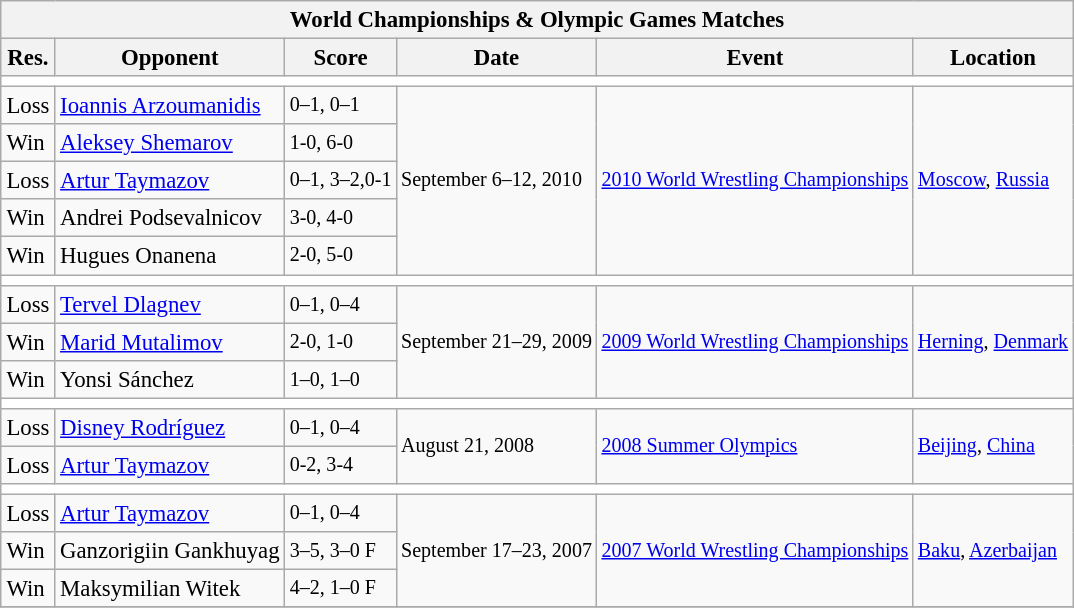<table class="wikitable" style="margin:0.5em auto; font-size:95%;">
<tr>
<th colspan="7">World Championships & Olympic Games Matches</th>
</tr>
<tr>
<th>Res.</th>
<th>Opponent</th>
<th>Score</th>
<th>Date</th>
<th>Event</th>
<th>Location</th>
</tr>
<tr>
<th style=background:white colspan=6></th>
</tr>
<tr>
<td>Loss</td>
<td align=left> <a href='#'>Ioannis Arzoumanidis</a></td>
<td style="font-size:88%">0–1, 0–1</td>
<td style="font-size:88%" rowspan=5>September 6–12, 2010</td>
<td style="font-size:88%" rowspan=5><a href='#'>2010 World Wrestling Championships</a></td>
<td style="text-align:left;font-size:88%;" rowspan=5> <a href='#'>Moscow</a>, <a href='#'>Russia</a></td>
</tr>
<tr>
<td>Win</td>
<td align=left> <a href='#'>Aleksey Shemarov</a></td>
<td style="font-size:88%">1-0, 6-0</td>
</tr>
<tr>
<td>Loss</td>
<td align=left> <a href='#'>Artur Taymazov</a></td>
<td style="font-size:88%">0–1, 3–2,0-1</td>
</tr>
<tr>
<td>Win</td>
<td align=left> Andrei Podsevalnicov</td>
<td style="font-size:88%">3-0, 4-0</td>
</tr>
<tr>
<td>Win</td>
<td align=left> Hugues Onanena</td>
<td style="font-size:88%">2-0, 5-0</td>
</tr>
<tr>
<th style=background:white colspan=6></th>
</tr>
<tr>
<td>Loss</td>
<td align=left> <a href='#'>Tervel Dlagnev</a></td>
<td style="font-size:88%">0–1, 0–4</td>
<td style="font-size:88%" rowspan=3>September 21–29, 2009</td>
<td style="font-size:88%" rowspan=3><a href='#'>2009 World Wrestling Championships</a></td>
<td style="text-align:left;font-size:88%;" rowspan=3> <a href='#'>Herning</a>, <a href='#'>Denmark</a></td>
</tr>
<tr>
<td>Win</td>
<td align=left> <a href='#'>Marid Mutalimov</a></td>
<td style="font-size:88%">2-0, 1-0</td>
</tr>
<tr>
<td>Win</td>
<td align=left>  Yonsi Sánchez</td>
<td style="font-size:88%">1–0, 1–0</td>
</tr>
<tr>
<th style=background:white colspan=6></th>
</tr>
<tr>
<td>Loss</td>
<td align=left> <a href='#'>Disney Rodríguez</a></td>
<td style="font-size:88%">0–1, 0–4</td>
<td style="font-size:88%" rowspan=2>August 21, 2008</td>
<td style="font-size:88%" rowspan=2><a href='#'>2008 Summer Olympics</a></td>
<td style="text-align:left;font-size:88%;" rowspan=2> <a href='#'>Beijing</a>, <a href='#'>China</a></td>
</tr>
<tr>
<td>Loss</td>
<td align=left> <a href='#'>Artur Taymazov</a></td>
<td style="font-size:88%">0-2, 3-4</td>
</tr>
<tr>
<th style=background:white colspan=6></th>
</tr>
<tr>
<td>Loss</td>
<td align=left> <a href='#'>Artur Taymazov</a></td>
<td style="font-size:88%">0–1, 0–4</td>
<td style="font-size:88%" rowspan=3>September 17–23, 2007</td>
<td style="font-size:88%" rowspan=3><a href='#'>2007 World Wrestling Championships</a></td>
<td style="text-align:left;font-size:88%;" rowspan=3> <a href='#'>Baku</a>, <a href='#'>Azerbaijan</a></td>
</tr>
<tr>
<td>Win</td>
<td align=left> Ganzorigiin Gankhuyag</td>
<td style="font-size:88%">3–5, 3–0 F</td>
</tr>
<tr>
<td>Win</td>
<td align=left>  Maksymilian Witek</td>
<td style="font-size:88%">4–2, 1–0 F</td>
</tr>
<tr>
</tr>
</table>
